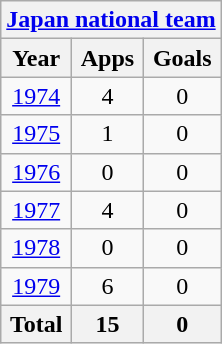<table class="wikitable" style="text-align:center">
<tr>
<th colspan=3><a href='#'>Japan national team</a></th>
</tr>
<tr>
<th>Year</th>
<th>Apps</th>
<th>Goals</th>
</tr>
<tr>
<td><a href='#'>1974</a></td>
<td>4</td>
<td>0</td>
</tr>
<tr>
<td><a href='#'>1975</a></td>
<td>1</td>
<td>0</td>
</tr>
<tr>
<td><a href='#'>1976</a></td>
<td>0</td>
<td>0</td>
</tr>
<tr>
<td><a href='#'>1977</a></td>
<td>4</td>
<td>0</td>
</tr>
<tr>
<td><a href='#'>1978</a></td>
<td>0</td>
<td>0</td>
</tr>
<tr>
<td><a href='#'>1979</a></td>
<td>6</td>
<td>0</td>
</tr>
<tr>
<th>Total</th>
<th>15</th>
<th>0</th>
</tr>
</table>
